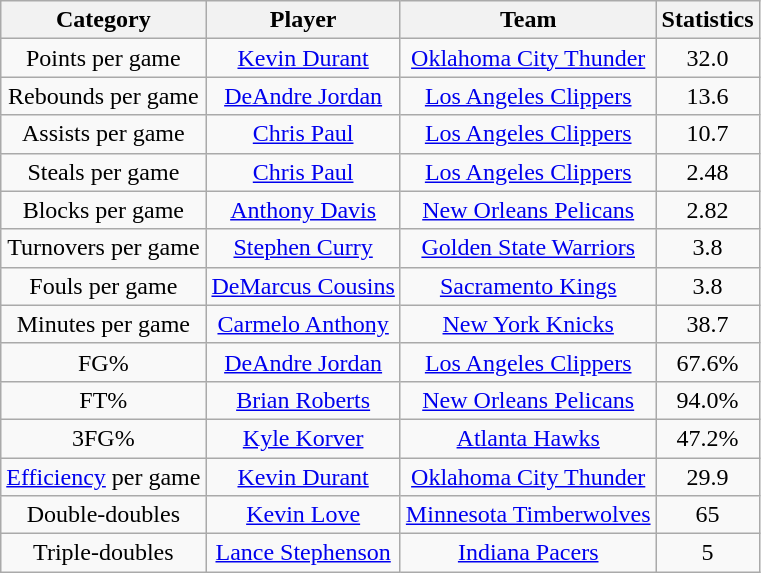<table class="wikitable" style="text-align:center">
<tr>
<th>Category</th>
<th>Player</th>
<th>Team</th>
<th>Statistics</th>
</tr>
<tr>
<td>Points per game</td>
<td><a href='#'>Kevin Durant</a></td>
<td><a href='#'>Oklahoma City Thunder</a></td>
<td>32.0</td>
</tr>
<tr>
<td>Rebounds per game</td>
<td><a href='#'>DeAndre Jordan</a></td>
<td><a href='#'>Los Angeles Clippers</a></td>
<td>13.6</td>
</tr>
<tr>
<td>Assists per game</td>
<td><a href='#'>Chris Paul</a></td>
<td><a href='#'>Los Angeles Clippers</a></td>
<td>10.7</td>
</tr>
<tr>
<td>Steals per game</td>
<td><a href='#'>Chris Paul</a></td>
<td><a href='#'>Los Angeles Clippers</a></td>
<td>2.48</td>
</tr>
<tr>
<td>Blocks per game</td>
<td><a href='#'>Anthony Davis</a></td>
<td><a href='#'>New Orleans Pelicans</a></td>
<td>2.82</td>
</tr>
<tr>
<td>Turnovers per game</td>
<td><a href='#'>Stephen Curry</a></td>
<td><a href='#'>Golden State Warriors</a></td>
<td>3.8</td>
</tr>
<tr>
<td>Fouls per game</td>
<td><a href='#'>DeMarcus Cousins</a></td>
<td><a href='#'>Sacramento Kings</a></td>
<td>3.8</td>
</tr>
<tr>
<td>Minutes per game</td>
<td><a href='#'>Carmelo Anthony</a></td>
<td><a href='#'>New York Knicks</a></td>
<td>38.7</td>
</tr>
<tr>
<td>FG%</td>
<td><a href='#'>DeAndre Jordan</a></td>
<td><a href='#'>Los Angeles Clippers</a></td>
<td>67.6%</td>
</tr>
<tr>
<td>FT%</td>
<td><a href='#'>Brian Roberts</a></td>
<td><a href='#'>New Orleans Pelicans</a></td>
<td>94.0%</td>
</tr>
<tr>
<td>3FG%</td>
<td><a href='#'>Kyle Korver</a></td>
<td><a href='#'>Atlanta Hawks</a></td>
<td>47.2%</td>
</tr>
<tr>
<td><a href='#'>Efficiency</a> per game</td>
<td><a href='#'>Kevin Durant</a></td>
<td><a href='#'>Oklahoma City Thunder</a></td>
<td>29.9</td>
</tr>
<tr>
<td>Double-doubles</td>
<td><a href='#'>Kevin Love</a></td>
<td><a href='#'>Minnesota Timberwolves</a></td>
<td>65</td>
</tr>
<tr>
<td>Triple-doubles</td>
<td><a href='#'>Lance Stephenson</a></td>
<td><a href='#'>Indiana Pacers</a></td>
<td>5</td>
</tr>
</table>
